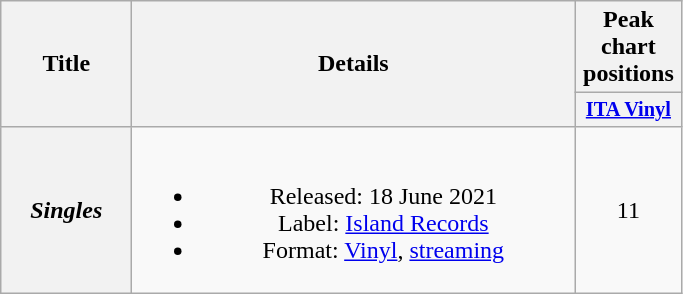<table class="wikitable plainrowheaders" style="text-align:center;">
<tr>
<th scope="col" rowspan="2" style="width:5em;">Title</th>
<th scope="col" rowspan="2" style="width:18em;">Details</th>
<th scope="col" colspan="1" style="width:4em;">Peak chart positions</th>
</tr>
<tr>
<th scope="col" style="width:3em;font-size:85%;"><a href='#'>ITA Vinyl</a><br></th>
</tr>
<tr>
<th scope="row"><em>Singles</em></th>
<td><br><ul><li>Released: 18 June 2021</li><li>Label: <a href='#'>Island Records</a></li><li>Format: <a href='#'>Vinyl</a>, <a href='#'>streaming</a></li></ul></td>
<td>11</td>
</tr>
</table>
